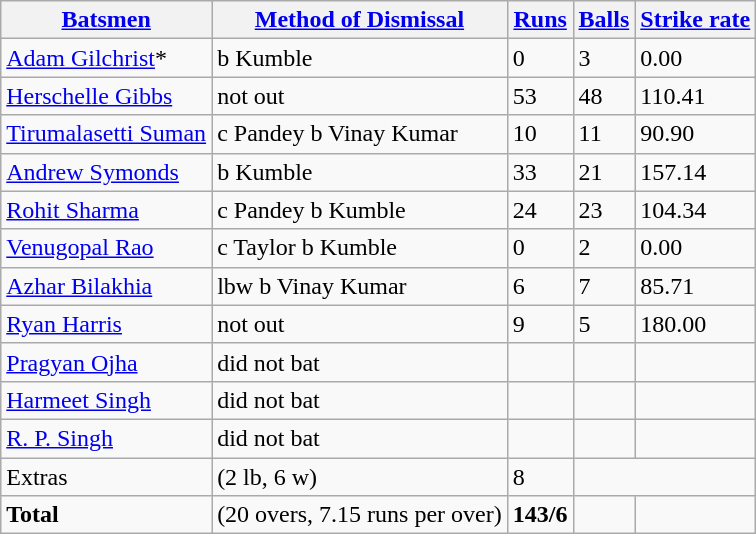<table class="wikitable">
<tr>
<th><a href='#'>Batsmen</a></th>
<th><a href='#'>Method of Dismissal</a></th>
<th><a href='#'>Runs</a></th>
<th><a href='#'>Balls</a></th>
<th><a href='#'>Strike rate</a></th>
</tr>
<tr>
<td><a href='#'>Adam Gilchrist</a>* </td>
<td>b Kumble</td>
<td>0</td>
<td>3</td>
<td>0.00</td>
</tr>
<tr>
<td><a href='#'>Herschelle Gibbs</a></td>
<td>not out</td>
<td>53</td>
<td>48</td>
<td>110.41</td>
</tr>
<tr>
<td><a href='#'>Tirumalasetti Suman</a></td>
<td>c Pandey b Vinay Kumar</td>
<td>10</td>
<td>11</td>
<td>90.90</td>
</tr>
<tr>
<td><a href='#'>Andrew Symonds</a></td>
<td>b Kumble</td>
<td>33</td>
<td>21</td>
<td>157.14</td>
</tr>
<tr>
<td><a href='#'>Rohit Sharma</a></td>
<td>c Pandey b Kumble</td>
<td>24</td>
<td>23</td>
<td>104.34</td>
</tr>
<tr>
<td><a href='#'>Venugopal Rao</a></td>
<td>c Taylor b Kumble</td>
<td>0</td>
<td>2</td>
<td>0.00</td>
</tr>
<tr>
<td><a href='#'>Azhar Bilakhia</a></td>
<td>lbw b Vinay Kumar</td>
<td>6</td>
<td>7</td>
<td>85.71</td>
</tr>
<tr>
<td><a href='#'>Ryan Harris</a></td>
<td>not out</td>
<td>9</td>
<td>5</td>
<td>180.00</td>
</tr>
<tr>
<td><a href='#'>Pragyan Ojha</a></td>
<td>did not bat</td>
<td></td>
<td></td>
<td></td>
</tr>
<tr>
<td><a href='#'>Harmeet Singh</a></td>
<td>did not bat</td>
<td></td>
<td></td>
<td></td>
</tr>
<tr>
<td><a href='#'>R. P. Singh</a></td>
<td>did not bat</td>
<td></td>
<td></td>
<td></td>
</tr>
<tr>
<td>Extras</td>
<td>(2 lb, 6 w)</td>
<td>8</td>
<td colspan="2"></td>
</tr>
<tr>
<td><strong>Total</strong></td>
<td>(20 overs, 7.15 runs per over)</td>
<td><strong>143/6</strong></td>
<td></td>
<td></td>
</tr>
</table>
